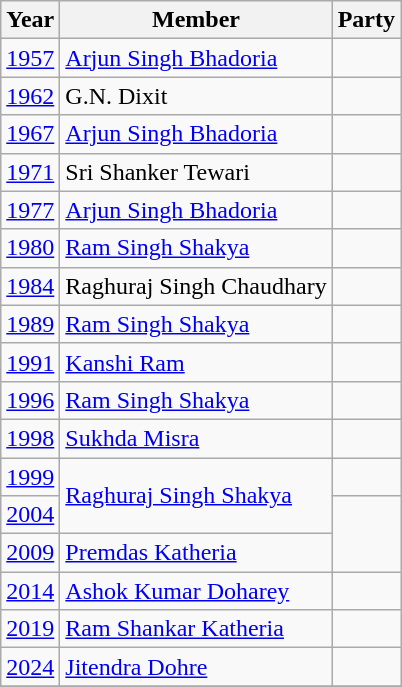<table class="wikitable sortable">
<tr>
<th>Year</th>
<th>Member</th>
<th colspan="2">Party</th>
</tr>
<tr>
<td><a href='#'>1957</a></td>
<td><a href='#'>Arjun Singh Bhadoria</a></td>
<td></td>
</tr>
<tr>
<td><a href='#'>1962</a></td>
<td>G.N. Dixit</td>
<td></td>
</tr>
<tr>
<td><a href='#'>1967</a></td>
<td><a href='#'>Arjun Singh Bhadoria</a></td>
<td></td>
</tr>
<tr>
<td><a href='#'>1971</a></td>
<td>Sri Shanker Tewari</td>
<td></td>
</tr>
<tr>
<td><a href='#'>1977</a></td>
<td><a href='#'>Arjun Singh Bhadoria</a></td>
<td></td>
</tr>
<tr>
<td><a href='#'>1980</a></td>
<td><a href='#'>Ram Singh Shakya</a></td>
<td></td>
</tr>
<tr>
<td><a href='#'>1984</a></td>
<td>Raghuraj Singh Chaudhary</td>
<td></td>
</tr>
<tr>
<td><a href='#'>1989</a></td>
<td><a href='#'>Ram Singh Shakya</a></td>
<td></td>
</tr>
<tr>
<td><a href='#'>1991</a></td>
<td><a href='#'>Kanshi Ram</a></td>
<td></td>
</tr>
<tr>
<td><a href='#'>1996</a></td>
<td><a href='#'>Ram Singh Shakya</a></td>
<td></td>
</tr>
<tr>
<td><a href='#'>1998</a></td>
<td><a href='#'>Sukhda Misra</a></td>
<td></td>
</tr>
<tr>
<td><a href='#'>1999</a></td>
<td rowspan="2"><a href='#'>Raghuraj Singh Shakya</a></td>
<td></td>
</tr>
<tr>
<td><a href='#'>2004</a></td>
</tr>
<tr>
<td><a href='#'>2009</a></td>
<td><a href='#'>Premdas Katheria</a></td>
</tr>
<tr>
<td><a href='#'>2014</a></td>
<td><a href='#'>Ashok Kumar Doharey</a></td>
<td></td>
</tr>
<tr>
<td><a href='#'>2019</a></td>
<td><a href='#'>Ram Shankar Katheria</a></td>
</tr>
<tr>
<td><a href='#'>2024</a></td>
<td><a href='#'>Jitendra Dohre</a></td>
<td></td>
</tr>
<tr>
</tr>
</table>
